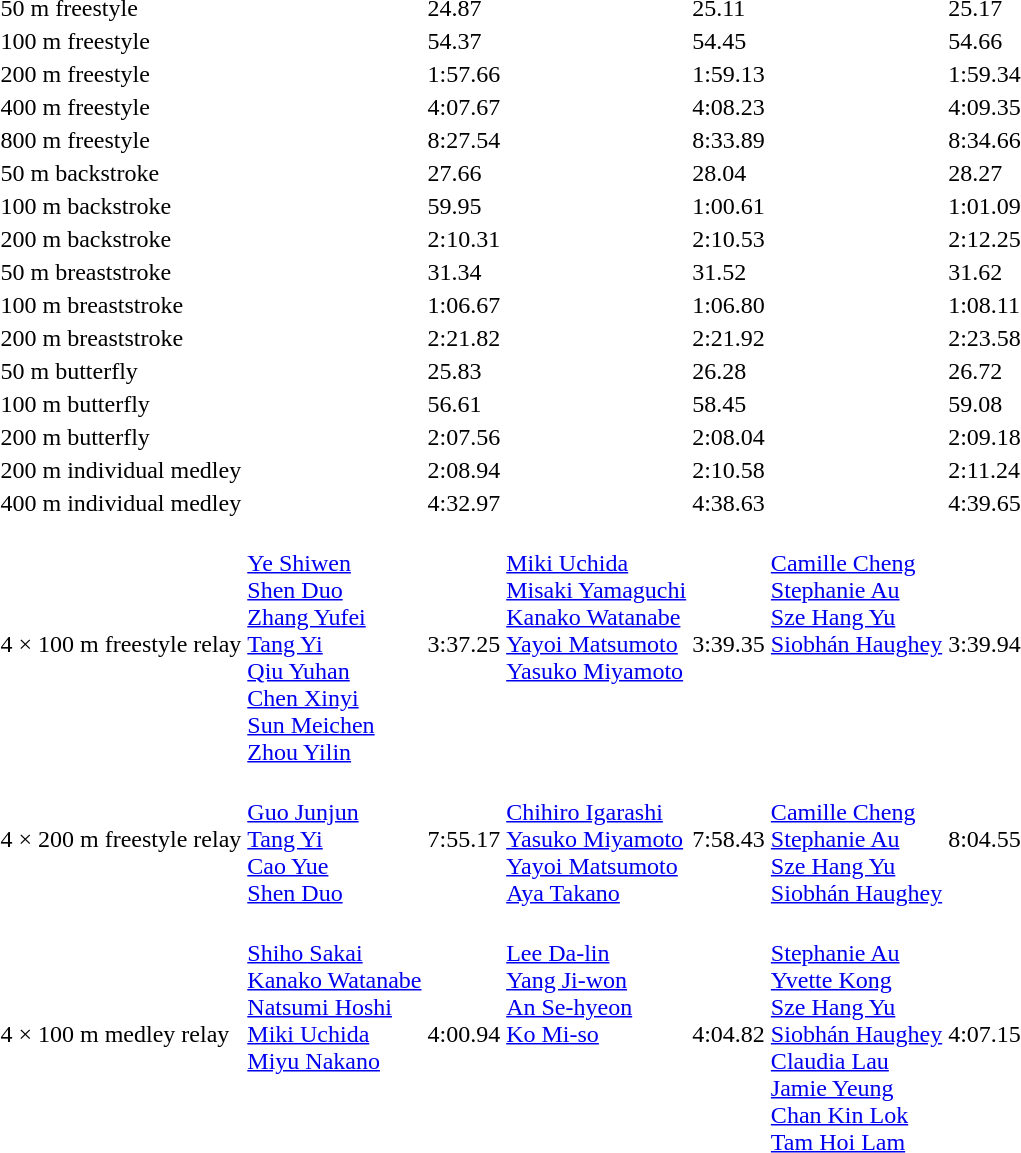<table>
<tr>
<td>50 m freestyle<br></td>
<td></td>
<td>24.87<br></td>
<td></td>
<td>25.11</td>
<td></td>
<td>25.17</td>
</tr>
<tr>
<td>100 m freestyle<br></td>
<td></td>
<td>54.37</td>
<td></td>
<td>54.45</td>
<td></td>
<td>54.66</td>
</tr>
<tr>
<td>200 m freestyle<br></td>
<td></td>
<td>1:57.66</td>
<td></td>
<td>1:59.13</td>
<td></td>
<td>1:59.34</td>
</tr>
<tr>
<td>400 m freestyle<br></td>
<td></td>
<td>4:07.67</td>
<td></td>
<td>4:08.23</td>
<td></td>
<td>4:09.35</td>
</tr>
<tr>
<td>800 m freestyle<br></td>
<td></td>
<td>8:27.54</td>
<td></td>
<td>8:33.89</td>
<td></td>
<td>8:34.66</td>
</tr>
<tr>
<td>50 m backstroke<br></td>
<td></td>
<td>27.66</td>
<td></td>
<td>28.04</td>
<td></td>
<td>28.27</td>
</tr>
<tr>
<td>100 m backstroke<br></td>
<td></td>
<td>59.95</td>
<td></td>
<td>1:00.61</td>
<td></td>
<td>1:01.09</td>
</tr>
<tr>
<td>200 m backstroke<br></td>
<td></td>
<td>2:10.31</td>
<td></td>
<td>2:10.53</td>
<td></td>
<td>2:12.25</td>
</tr>
<tr>
<td>50 m breaststroke<br></td>
<td></td>
<td>31.34</td>
<td></td>
<td>31.52</td>
<td></td>
<td>31.62</td>
</tr>
<tr>
<td>100 m breaststroke<br></td>
<td></td>
<td>1:06.67<br></td>
<td></td>
<td>1:06.80</td>
<td></td>
<td>1:08.11</td>
</tr>
<tr>
<td>200 m breaststroke<br></td>
<td></td>
<td>2:21.82<br></td>
<td></td>
<td>2:21.92</td>
<td></td>
<td>2:23.58</td>
</tr>
<tr>
<td>50 m butterfly<br></td>
<td></td>
<td>25.83<br></td>
<td></td>
<td>26.28</td>
<td></td>
<td>26.72</td>
</tr>
<tr>
<td>100 m butterfly<br></td>
<td></td>
<td>56.61<br></td>
<td></td>
<td>58.45</td>
<td></td>
<td>59.08</td>
</tr>
<tr>
<td>200 m butterfly<br></td>
<td></td>
<td>2:07.56</td>
<td></td>
<td>2:08.04</td>
<td></td>
<td>2:09.18</td>
</tr>
<tr>
<td>200 m individual medley<br></td>
<td></td>
<td>2:08.94<br></td>
<td></td>
<td>2:10.58</td>
<td></td>
<td>2:11.24</td>
</tr>
<tr>
<td>400 m individual medley<br></td>
<td></td>
<td>4:32.97<br></td>
<td></td>
<td>4:38.63</td>
<td></td>
<td>4:39.65</td>
</tr>
<tr>
<td>4 × 100 m freestyle relay<br></td>
<td><br><a href='#'>Ye Shiwen</a><br><a href='#'>Shen Duo</a><br><a href='#'>Zhang Yufei</a><br><a href='#'>Tang Yi</a><br><a href='#'>Qiu Yuhan</a><br><a href='#'>Chen Xinyi</a><br><a href='#'>Sun Meichen</a><br><a href='#'>Zhou Yilin</a></td>
<td>3:37.25</td>
<td valign=top><br><a href='#'>Miki Uchida</a><br><a href='#'>Misaki Yamaguchi</a><br><a href='#'>Kanako Watanabe</a><br><a href='#'>Yayoi Matsumoto</a><br><a href='#'>Yasuko Miyamoto</a></td>
<td>3:39.35</td>
<td valign=top><br><a href='#'>Camille Cheng</a><br><a href='#'>Stephanie Au</a><br><a href='#'>Sze Hang Yu</a><br><a href='#'>Siobhán Haughey</a></td>
<td>3:39.94</td>
</tr>
<tr>
<td>4 × 200 m freestyle relay<br></td>
<td><br><a href='#'>Guo Junjun</a><br><a href='#'>Tang Yi</a><br><a href='#'>Cao Yue</a><br><a href='#'>Shen Duo</a></td>
<td>7:55.17</td>
<td><br><a href='#'>Chihiro Igarashi</a><br><a href='#'>Yasuko Miyamoto</a><br><a href='#'>Yayoi Matsumoto</a><br><a href='#'>Aya Takano</a></td>
<td>7:58.43</td>
<td><br><a href='#'>Camille Cheng</a><br><a href='#'>Stephanie Au</a><br><a href='#'>Sze Hang Yu</a><br><a href='#'>Siobhán Haughey</a></td>
<td>8:04.55</td>
</tr>
<tr>
<td>4 × 100 m medley relay<br></td>
<td valign=top><br><a href='#'>Shiho Sakai</a><br><a href='#'>Kanako Watanabe</a><br><a href='#'>Natsumi Hoshi</a><br><a href='#'>Miki Uchida</a><br><a href='#'>Miyu Nakano</a></td>
<td>4:00.94</td>
<td valign=top><br><a href='#'>Lee Da-lin</a><br><a href='#'>Yang Ji-won</a><br><a href='#'>An Se-hyeon</a><br><a href='#'>Ko Mi-so</a></td>
<td>4:04.82</td>
<td><br><a href='#'>Stephanie Au</a><br><a href='#'>Yvette Kong</a><br><a href='#'>Sze Hang Yu</a><br><a href='#'>Siobhán Haughey</a><br><a href='#'>Claudia Lau</a><br><a href='#'>Jamie Yeung</a><br><a href='#'>Chan Kin Lok</a><br><a href='#'>Tam Hoi Lam</a></td>
<td>4:07.15</td>
</tr>
</table>
